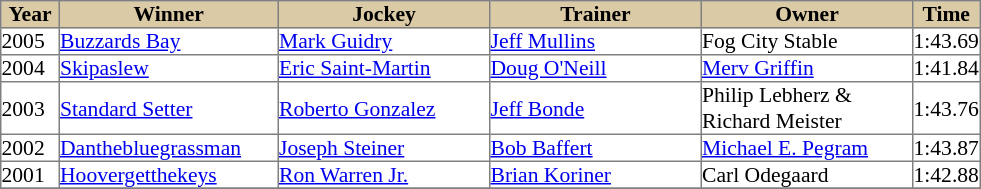<table class = "sortable" | border="1" cellpadding="0" style="border-collapse: collapse; font-size:90%">
<tr bgcolor="#DACAA5" align="center">
<td width="38px"><strong>Year</strong><br></td>
<td width="145px"><strong>Winner</strong><br></td>
<td width="140px"><strong>Jockey</strong><br></td>
<td width="140px"><strong>Trainer</strong><br></td>
<td width="140px"><strong>Owner</strong><br></td>
<td width="25px"><strong>Time</strong></td>
</tr>
<tr>
<td>2005</td>
<td><a href='#'>Buzzards Bay</a></td>
<td><a href='#'>Mark Guidry</a></td>
<td><a href='#'>Jeff Mullins</a></td>
<td>Fog City Stable</td>
<td>1:43.69</td>
</tr>
<tr>
<td>2004</td>
<td><a href='#'>Skipaslew</a></td>
<td><a href='#'>Eric Saint-Martin</a></td>
<td><a href='#'>Doug O'Neill</a></td>
<td><a href='#'>Merv Griffin</a></td>
<td>1:41.84</td>
</tr>
<tr>
<td>2003</td>
<td><a href='#'>Standard Setter</a></td>
<td><a href='#'>Roberto Gonzalez</a></td>
<td><a href='#'>Jeff Bonde</a></td>
<td>Philip Lebherz & Richard Meister</td>
<td>1:43.76</td>
</tr>
<tr>
<td>2002</td>
<td><a href='#'>Danthebluegrassman</a></td>
<td><a href='#'>Joseph Steiner</a></td>
<td><a href='#'>Bob Baffert</a></td>
<td><a href='#'>Michael E. Pegram</a></td>
<td>1:43.87</td>
</tr>
<tr>
<td>2001</td>
<td><a href='#'>Hoovergetthekeys</a></td>
<td><a href='#'>Ron Warren Jr.</a></td>
<td><a href='#'>Brian Koriner</a></td>
<td>Carl Odegaard</td>
<td>1:42.88</td>
</tr>
<tr>
</tr>
</table>
